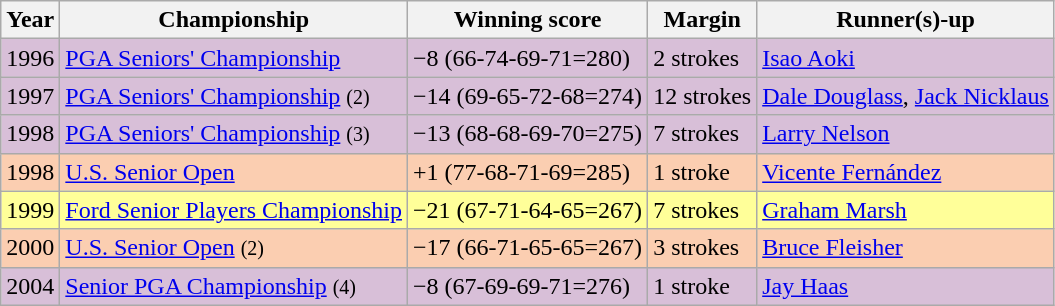<table class="wikitable">
<tr>
<th>Year</th>
<th>Championship</th>
<th>Winning score</th>
<th>Margin</th>
<th>Runner(s)-up</th>
</tr>
<tr style="background:thistle;">
<td>1996</td>
<td><a href='#'>PGA Seniors' Championship</a></td>
<td>−8 (66-74-69-71=280)</td>
<td>2 strokes</td>
<td> <a href='#'>Isao Aoki</a></td>
</tr>
<tr style="background:thistle;">
<td>1997</td>
<td><a href='#'>PGA Seniors' Championship</a> <small>(2)</small></td>
<td>−14 (69-65-72-68=274)</td>
<td>12 strokes</td>
<td> <a href='#'>Dale Douglass</a>,  <a href='#'>Jack Nicklaus</a></td>
</tr>
<tr style="background:thistle;">
<td>1998</td>
<td><a href='#'>PGA Seniors' Championship</a> <small>(3)</small></td>
<td>−13 (68-68-69-70=275)</td>
<td>7 strokes</td>
<td> <a href='#'>Larry Nelson</a></td>
</tr>
<tr style="background:#fbceb1;">
<td>1998</td>
<td><a href='#'>U.S. Senior Open</a></td>
<td>+1 (77-68-71-69=285)</td>
<td>1 stroke</td>
<td> <a href='#'>Vicente Fernández</a></td>
</tr>
<tr style="background:#ff9;">
<td>1999</td>
<td><a href='#'>Ford Senior Players Championship</a></td>
<td>−21 (67-71-64-65=267)</td>
<td>7 strokes</td>
<td> <a href='#'>Graham Marsh</a></td>
</tr>
<tr style="background:#fbceb1;">
<td>2000</td>
<td><a href='#'>U.S. Senior Open</a> <small>(2)</small></td>
<td>−17 (66-71-65-65=267)</td>
<td>3 strokes</td>
<td> <a href='#'>Bruce Fleisher</a></td>
</tr>
<tr style="background:thistle;">
<td>2004</td>
<td><a href='#'>Senior PGA Championship</a> <small>(4)</small></td>
<td>−8 (67-69-69-71=276)</td>
<td>1 stroke</td>
<td> <a href='#'>Jay Haas</a></td>
</tr>
</table>
